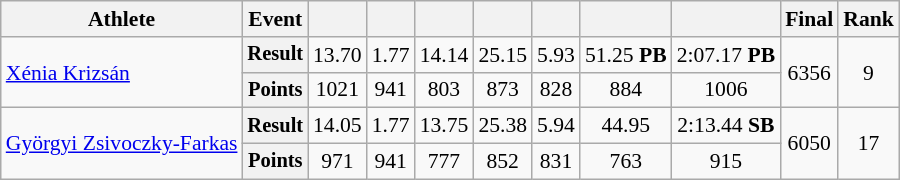<table class="wikitable" style="font-size:90%">
<tr>
<th>Athlete</th>
<th>Event</th>
<th></th>
<th></th>
<th></th>
<th></th>
<th></th>
<th></th>
<th></th>
<th>Final</th>
<th>Rank</th>
</tr>
<tr style=text-align:center>
<td rowspan=2 style=text-align:left><a href='#'>Xénia Krizsán</a></td>
<th style="font-size:95%">Result</th>
<td>13.70</td>
<td>1.77</td>
<td>14.14</td>
<td>25.15</td>
<td>5.93</td>
<td>51.25 <strong>PB</strong></td>
<td>2:07.17 <strong>PB</strong></td>
<td rowspan=2>6356</td>
<td rowspan=2>9</td>
</tr>
<tr style=text-align:center>
<th style="font-size:95%">Points</th>
<td>1021</td>
<td>941</td>
<td>803</td>
<td>873</td>
<td>828</td>
<td>884</td>
<td>1006</td>
</tr>
<tr style=text-align:center>
<td rowspan=2 style=text-align:left><a href='#'>Györgyi Zsivoczky-Farkas</a></td>
<th style="font-size:95%">Result</th>
<td>14.05</td>
<td>1.77</td>
<td>13.75</td>
<td>25.38</td>
<td>5.94</td>
<td>44.95</td>
<td>2:13.44 <strong>SB</strong></td>
<td rowspan=2>6050</td>
<td rowspan=2>17</td>
</tr>
<tr style=text-align:center>
<th style="font-size:95%">Points</th>
<td>971</td>
<td>941</td>
<td>777</td>
<td>852</td>
<td>831</td>
<td>763</td>
<td>915</td>
</tr>
</table>
